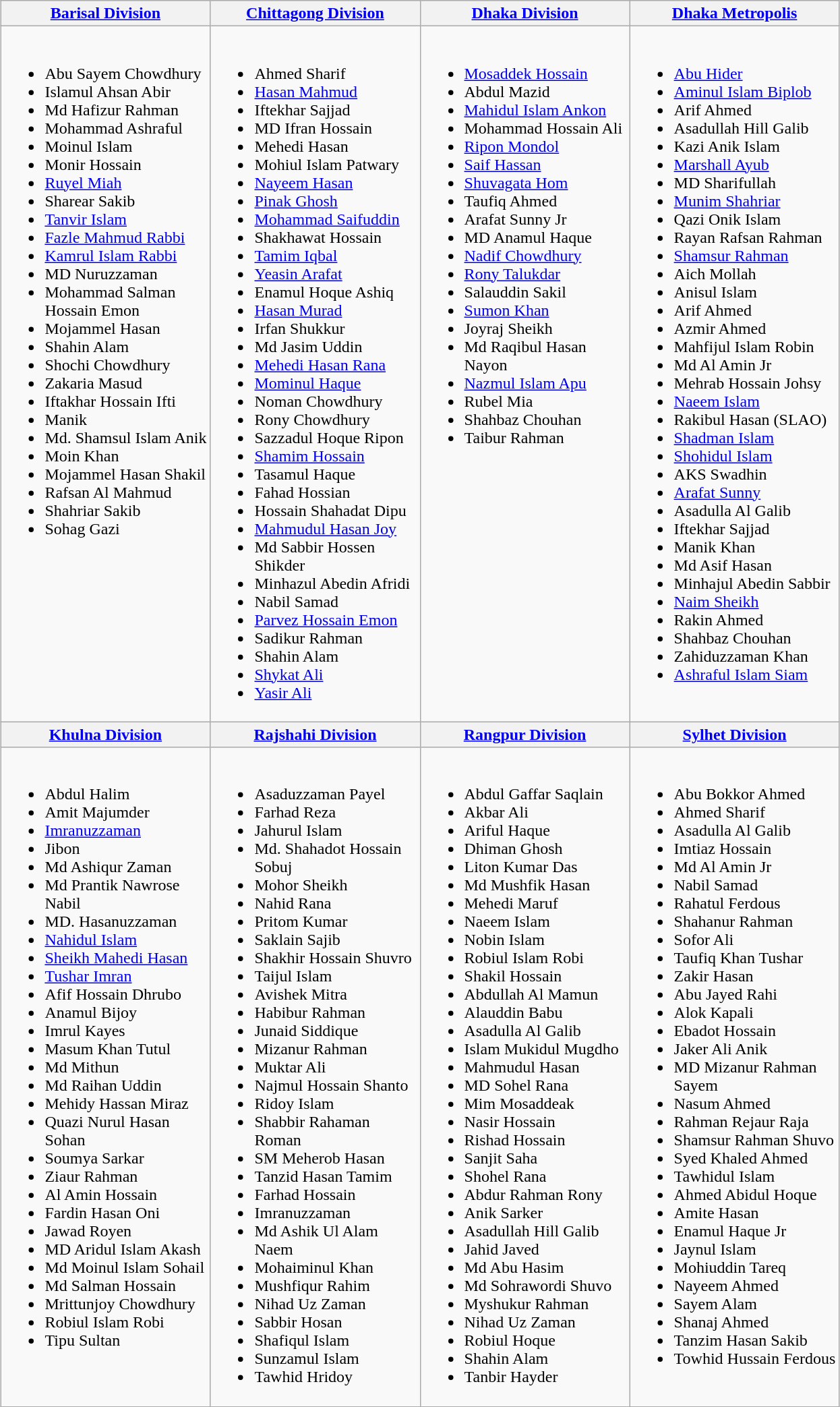<table class="wikitable" style="text-align:left;margin:auto">
<tr>
<th width=200><a href='#'>Barisal Division</a></th>
<th width=200><a href='#'>Chittagong Division</a></th>
<th width=200><a href='#'>Dhaka Division</a></th>
<th width=200><a href='#'>Dhaka Metropolis</a></th>
</tr>
<tr>
<td valign=top><br><ul><li>Abu Sayem Chowdhury</li><li>Islamul Ahsan Abir</li><li>Md Hafizur Rahman</li><li>Mohammad Ashraful</li><li>Moinul Islam</li><li>Monir Hossain</li><li><a href='#'>Ruyel Miah</a></li><li>Sharear Sakib</li><li><a href='#'>Tanvir Islam</a></li><li><a href='#'>Fazle Mahmud Rabbi</a></li><li><a href='#'>Kamrul Islam Rabbi</a></li><li>MD Nuruzzaman</li><li>Mohammad Salman Hossain Emon</li><li>Mojammel Hasan</li><li>Shahin Alam</li><li>Shochi Chowdhury</li><li>Zakaria Masud</li><li>Iftakhar Hossain Ifti</li><li>Manik</li><li>Md. Shamsul Islam Anik</li><li>Moin Khan</li><li>Mojammel Hasan Shakil</li><li>Rafsan Al Mahmud</li><li>Shahriar Sakib</li><li>Sohag Gazi</li></ul></td>
<td valign=top><br><ul><li>Ahmed Sharif</li><li><a href='#'>Hasan Mahmud</a></li><li>Iftekhar Sajjad</li><li>MD Ifran Hossain</li><li>Mehedi Hasan</li><li>Mohiul Islam Patwary</li><li><a href='#'>Nayeem Hasan</a></li><li><a href='#'>Pinak Ghosh</a></li><li><a href='#'>Mohammad Saifuddin</a></li><li>Shakhawat Hossain</li><li><a href='#'>Tamim Iqbal</a></li><li><a href='#'>Yeasin Arafat</a></li><li>Enamul Hoque Ashiq</li><li><a href='#'>Hasan Murad</a></li><li>Irfan Shukkur</li><li>Md Jasim Uddin</li><li><a href='#'>Mehedi Hasan Rana</a></li><li><a href='#'>Mominul Haque</a></li><li>Noman Chowdhury</li><li>Rony Chowdhury</li><li>Sazzadul Hoque Ripon</li><li><a href='#'>Shamim Hossain</a></li><li>Tasamul Haque</li><li>Fahad Hossian</li><li>Hossain Shahadat Dipu</li><li><a href='#'>Mahmudul Hasan Joy</a></li><li>Md Sabbir Hossen Shikder</li><li>Minhazul Abedin Afridi</li><li>Nabil Samad</li><li><a href='#'>Parvez Hossain Emon</a></li><li>Sadikur Rahman</li><li>Shahin Alam</li><li><a href='#'>Shykat Ali</a></li><li><a href='#'>Yasir Ali</a></li></ul></td>
<td valign=top><br><ul><li><a href='#'>Mosaddek Hossain</a></li><li>Abdul Mazid</li><li><a href='#'>Mahidul Islam Ankon</a></li><li>Mohammad Hossain Ali</li><li><a href='#'>Ripon Mondol</a></li><li><a href='#'>Saif Hassan</a></li><li><a href='#'>Shuvagata Hom</a></li><li>Taufiq Ahmed</li><li>Arafat Sunny Jr</li><li>MD Anamul Haque</li><li><a href='#'>Nadif Chowdhury</a></li><li><a href='#'>Rony Talukdar</a></li><li>Salauddin Sakil</li><li><a href='#'>Sumon Khan</a></li><li>Joyraj Sheikh</li><li>Md Raqibul Hasan Nayon</li><li><a href='#'>Nazmul Islam Apu</a></li><li>Rubel Mia</li><li>Shahbaz Chouhan</li><li>Taibur Rahman</li></ul></td>
<td valign=top><br><ul><li><a href='#'>Abu Hider</a></li><li><a href='#'>Aminul Islam Biplob</a></li><li>Arif Ahmed</li><li>Asadullah Hill Galib</li><li>Kazi Anik Islam</li><li><a href='#'>Marshall Ayub</a></li><li>MD Sharifullah</li><li><a href='#'>Munim Shahriar</a></li><li>Qazi Onik Islam</li><li>Rayan Rafsan Rahman</li><li><a href='#'>Shamsur Rahman</a></li><li>Aich Mollah</li><li>Anisul Islam</li><li>Arif Ahmed</li><li>Azmir Ahmed</li><li>Mahfijul Islam Robin</li><li>Md Al Amin Jr</li><li>Mehrab Hossain Johsy</li><li><a href='#'>Naeem Islam</a></li><li>Rakibul Hasan (SLAO)</li><li><a href='#'>Shadman Islam</a></li><li><a href='#'>Shohidul Islam</a></li><li>AKS Swadhin</li><li><a href='#'>Arafat Sunny</a></li><li>Asadulla Al Galib</li><li>Iftekhar Sajjad</li><li>Manik Khan</li><li>Md Asif Hasan</li><li>Minhajul Abedin Sabbir</li><li><a href='#'>Naim Sheikh</a></li><li>Rakin Ahmed</li><li>Shahbaz Chouhan</li><li>Zahiduzzaman Khan</li><li><a href='#'>Ashraful Islam Siam</a></li></ul></td>
</tr>
<tr>
<th style="width:25%;"><a href='#'>Khulna Division</a></th>
<th style="width:25%;"><a href='#'>Rajshahi Division</a></th>
<th style="width:25%;"><a href='#'>Rangpur Division</a></th>
<th style="width:25%;"><a href='#'>Sylhet Division</a></th>
</tr>
<tr>
<td valign=top><br><ul><li>Abdul Halim</li><li>Amit Majumder</li><li><a href='#'>Imranuzzaman</a></li><li>Jibon</li><li>Md Ashiqur Zaman</li><li>Md Prantik Nawrose Nabil</li><li>MD. Hasanuzzaman</li><li><a href='#'>Nahidul Islam</a></li><li><a href='#'>Sheikh Mahedi Hasan</a></li><li><a href='#'>Tushar Imran</a></li><li>Afif Hossain Dhrubo</li><li>Anamul Bijoy</li><li>Imrul Kayes</li><li>Masum Khan Tutul</li><li>Md Mithun</li><li>Md Raihan Uddin</li><li>Mehidy Hassan Miraz</li><li>Quazi Nurul Hasan Sohan</li><li>Soumya Sarkar</li><li>Ziaur Rahman</li><li>Al Amin Hossain</li><li>Fardin Hasan Oni</li><li>Jawad Royen</li><li>MD Aridul Islam Akash</li><li>Md Moinul Islam Sohail</li><li>Md Salman Hossain</li><li>Mrittunjoy Chowdhury</li><li>Robiul Islam Robi</li><li>Tipu Sultan</li></ul></td>
<td valign=top><br><ul><li>Asaduzzaman Payel</li><li>Farhad Reza</li><li>Jahurul Islam</li><li>Md. Shahadot Hossain Sobuj</li><li>Mohor Sheikh</li><li>Nahid Rana</li><li>Pritom Kumar</li><li>Saklain Sajib</li><li>Shakhir Hossain Shuvro</li><li>Taijul Islam</li><li>Avishek Mitra</li><li>Habibur Rahman</li><li>Junaid Siddique</li><li>Mizanur Rahman</li><li>Muktar Ali</li><li>Najmul Hossain Shanto</li><li>Ridoy Islam</li><li>Shabbir Rahaman Roman</li><li>SM Meherob Hasan</li><li>Tanzid Hasan Tamim</li><li>Farhad Hossain</li><li>Imranuzzaman</li><li>Md Ashik Ul Alam Naem</li><li>Mohaiminul Khan</li><li>Mushfiqur Rahim</li><li>Nihad Uz Zaman</li><li>Sabbir Hosan</li><li>Shafiqul Islam</li><li>Sunzamul Islam</li><li>Tawhid Hridoy</li></ul></td>
<td valign=top><br><ul><li>Abdul Gaffar Saqlain</li><li>Akbar Ali</li><li>Ariful Haque</li><li>Dhiman Ghosh</li><li>Liton Kumar Das</li><li>Md Mushfik Hasan</li><li>Mehedi Maruf</li><li>Naeem Islam</li><li>Nobin Islam</li><li>Robiul Islam Robi</li><li>Shakil Hossain</li><li>Abdullah Al Mamun</li><li>Alauddin Babu</li><li>Asadulla Al Galib</li><li>Islam Mukidul Mugdho</li><li>Mahmudul Hasan</li><li>MD Sohel Rana</li><li>Mim Mosaddeak</li><li>Nasir Hossain</li><li>Rishad Hossain</li><li>Sanjit Saha</li><li>Shohel Rana</li><li>Abdur Rahman Rony</li><li>Anik Sarker</li><li>Asadullah Hill Galib</li><li>Jahid Javed</li><li>Md Abu Hasim</li><li>Md Sohrawordi Shuvo</li><li>Myshukur Rahman</li><li>Nihad Uz Zaman</li><li>Robiul Hoque</li><li>Shahin Alam</li><li>Tanbir Hayder</li></ul></td>
<td valign=top><br><ul><li>Abu Bokkor Ahmed</li><li>Ahmed Sharif</li><li>Asadulla Al Galib</li><li>Imtiaz Hossain</li><li>Md Al Amin Jr</li><li>Nabil Samad</li><li>Rahatul Ferdous</li><li>Shahanur Rahman</li><li>Sofor Ali</li><li>Taufiq Khan Tushar</li><li>Zakir Hasan</li><li>Abu Jayed Rahi</li><li>Alok Kapali</li><li>Ebadot Hossain</li><li>Jaker Ali Anik</li><li>MD Mizanur Rahman Sayem</li><li>Nasum Ahmed</li><li>Rahman Rejaur Raja</li><li>Shamsur Rahman Shuvo</li><li>Syed Khaled Ahmed</li><li>Tawhidul Islam</li><li>Ahmed Abidul Hoque</li><li>Amite Hasan</li><li>Enamul Haque Jr</li><li>Jaynul Islam</li><li>Mohiuddin Tareq</li><li>Nayeem Ahmed</li><li>Sayem Alam</li><li>Shanaj Ahmed</li><li>Tanzim Hasan Sakib</li><li>Towhid Hussain Ferdous</li></ul></td>
</tr>
</table>
